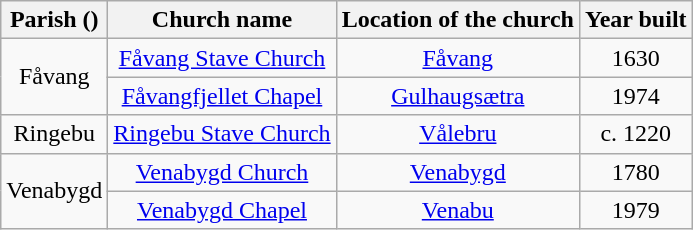<table class="wikitable" style="text-align:center">
<tr>
<th>Parish ()</th>
<th>Church name</th>
<th>Location of the church</th>
<th>Year built</th>
</tr>
<tr>
<td rowspan="2">Fåvang</td>
<td><a href='#'>Fåvang Stave Church</a></td>
<td><a href='#'>Fåvang</a></td>
<td>1630</td>
</tr>
<tr>
<td><a href='#'>Fåvangfjellet Chapel</a></td>
<td><a href='#'>Gulhaugsætra</a></td>
<td>1974</td>
</tr>
<tr>
<td rowspan="1">Ringebu</td>
<td><a href='#'>Ringebu Stave Church</a></td>
<td><a href='#'>Vålebru</a></td>
<td>c. 1220</td>
</tr>
<tr>
<td rowspan="2">Venabygd</td>
<td><a href='#'>Venabygd Church</a></td>
<td><a href='#'>Venabygd</a></td>
<td>1780</td>
</tr>
<tr>
<td><a href='#'>Venabygd Chapel</a></td>
<td><a href='#'>Venabu</a></td>
<td>1979</td>
</tr>
</table>
